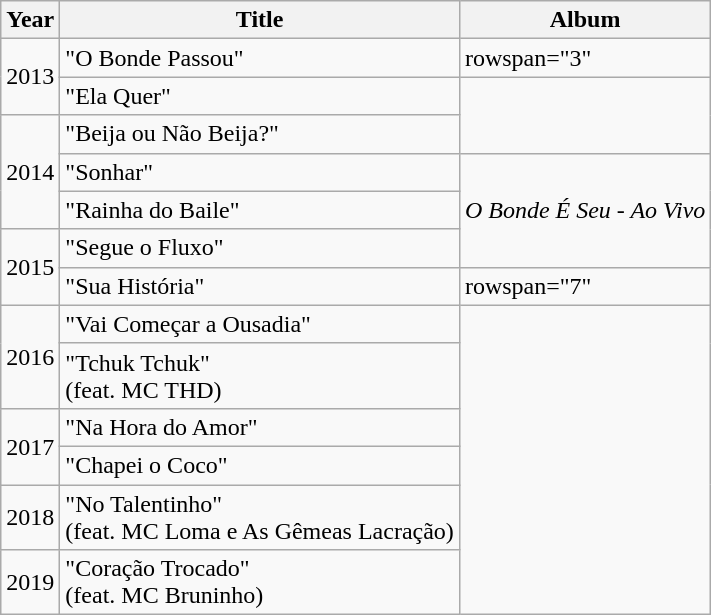<table class="wikitable">
<tr>
<th>Year</th>
<th>Title</th>
<th>Album</th>
</tr>
<tr>
<td rowspan="2">2013</td>
<td>"O Bonde Passou"</td>
<td>rowspan="3" </td>
</tr>
<tr>
<td>"Ela Quer"</td>
</tr>
<tr>
<td rowspan="3">2014</td>
<td>"Beija ou Não Beija?"</td>
</tr>
<tr>
<td>"Sonhar"</td>
<td align="center" rowspan="3"><em>O Bonde É Seu - Ao Vivo</em></td>
</tr>
<tr>
<td>"Rainha do Baile"<br></td>
</tr>
<tr>
<td rowspan="2">2015</td>
<td>"Segue o Fluxo"<br></td>
</tr>
<tr>
<td>"Sua História"</td>
<td>rowspan="7" </td>
</tr>
<tr>
<td rowspan="2">2016</td>
<td>"Vai Começar a Ousadia"</td>
</tr>
<tr>
<td>"Tchuk Tchuk" <br><span>(feat. MC THD)</span></td>
</tr>
<tr>
<td rowspan="2">2017</td>
<td>"Na Hora do Amor"</td>
</tr>
<tr>
<td>"Chapei o Coco"</td>
</tr>
<tr>
<td>2018</td>
<td>"No Talentinho" <br><span>(feat. MC Loma e As Gêmeas Lacração)</span></td>
</tr>
<tr>
<td>2019</td>
<td>"Coração Trocado" <br><span>(feat. MC Bruninho)</span></td>
</tr>
</table>
